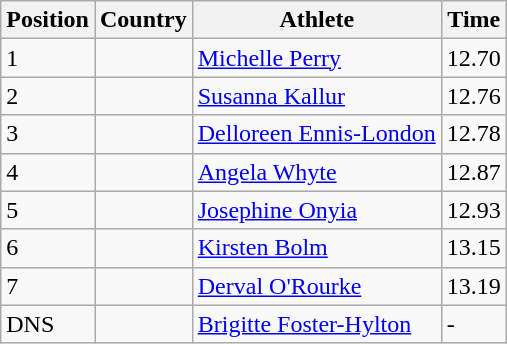<table class="wikitable">
<tr>
<th>Position</th>
<th>Country</th>
<th>Athlete</th>
<th>Time</th>
</tr>
<tr>
<td>1</td>
<td></td>
<td><a href='#'>Michelle Perry</a></td>
<td>12.70</td>
</tr>
<tr>
<td>2</td>
<td></td>
<td><a href='#'>Susanna Kallur</a></td>
<td>12.76</td>
</tr>
<tr>
<td>3</td>
<td></td>
<td><a href='#'>Delloreen Ennis-London</a></td>
<td>12.78</td>
</tr>
<tr>
<td>4</td>
<td></td>
<td><a href='#'>Angela Whyte</a></td>
<td>12.87</td>
</tr>
<tr>
<td>5</td>
<td></td>
<td><a href='#'>Josephine Onyia</a></td>
<td>12.93</td>
</tr>
<tr>
<td>6</td>
<td></td>
<td><a href='#'>Kirsten Bolm</a></td>
<td>13.15</td>
</tr>
<tr>
<td>7</td>
<td></td>
<td><a href='#'>Derval O'Rourke</a></td>
<td>13.19</td>
</tr>
<tr>
<td>DNS</td>
<td></td>
<td><a href='#'>Brigitte Foster-Hylton</a></td>
<td>-</td>
</tr>
</table>
